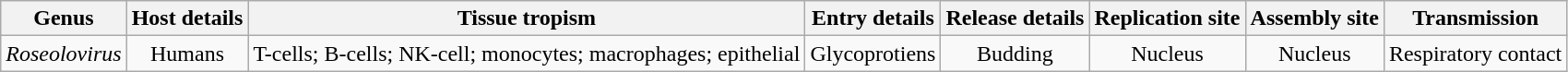<table class="wikitable sortable" style="text-align:center">
<tr>
<th>Genus</th>
<th>Host details</th>
<th>Tissue tropism</th>
<th>Entry details</th>
<th>Release details</th>
<th>Replication site</th>
<th>Assembly site</th>
<th>Transmission</th>
</tr>
<tr>
<td><em>Roseolovirus</em></td>
<td>Humans</td>
<td>T-cells; B-cells; NK-cell; monocytes; macrophages; epithelial</td>
<td>Glycoprotiens</td>
<td>Budding</td>
<td>Nucleus</td>
<td>Nucleus</td>
<td>Respiratory contact</td>
</tr>
</table>
